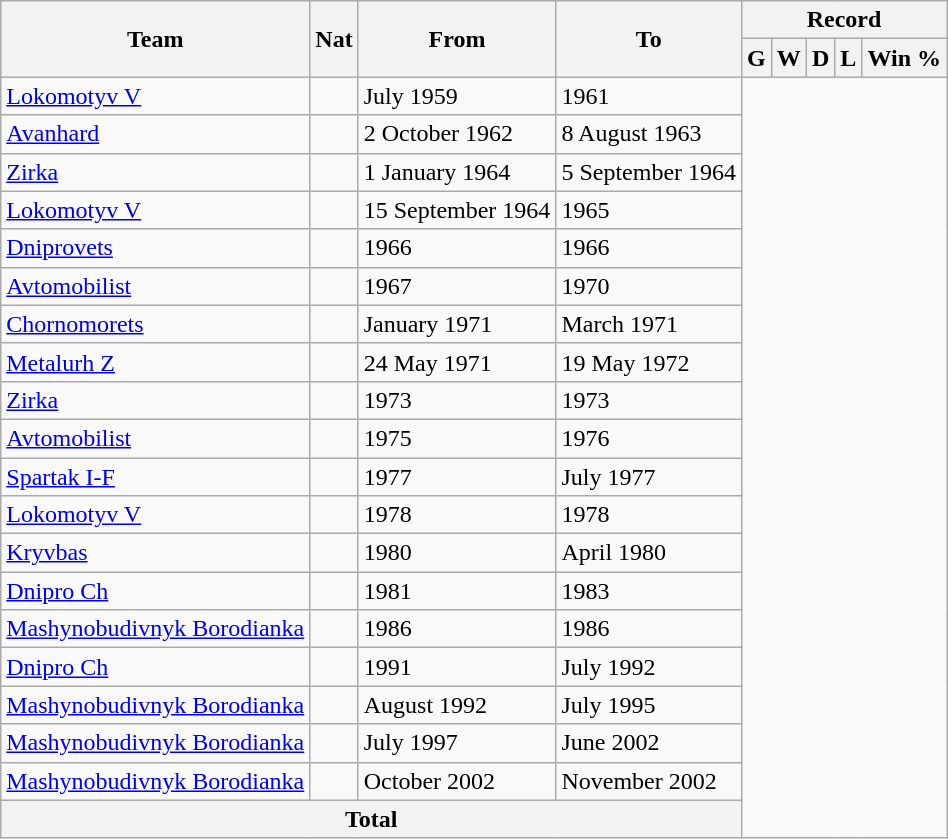<table class=wikitable style="text-align: center">
<tr>
<th rowspan=2>Team</th>
<th rowspan=2>Nat</th>
<th rowspan=2>From</th>
<th rowspan=2>To</th>
<th colspan=9>Record</th>
</tr>
<tr>
<th>G</th>
<th>W</th>
<th>D</th>
<th>L</th>
<th>Win %</th>
</tr>
<tr>
<td align=left><a href='#'>Lokomotyv V</a></td>
<td></td>
<td align=left>July 1959 </td>
<td align=left>1961<br></td>
</tr>
<tr>
<td align=left><a href='#'>Avanhard</a></td>
<td></td>
<td align=left>2 October 1962 </td>
<td align=left>8 August 1963 <br></td>
</tr>
<tr>
<td align=left><a href='#'>Zirka</a></td>
<td></td>
<td align=left>1 January 1964</td>
<td align=left>5 September 1964<br></td>
</tr>
<tr>
<td align=left><a href='#'>Lokomotyv V</a></td>
<td></td>
<td align=left>15 September 1964</td>
<td align=left>1965<br></td>
</tr>
<tr>
<td align=left><a href='#'>Dniprovets</a></td>
<td></td>
<td align=left>1966</td>
<td align=left>1966<br></td>
</tr>
<tr>
<td align=left><a href='#'>Avtomobilist</a></td>
<td></td>
<td align=left>1967</td>
<td align=left>1970<br></td>
</tr>
<tr>
<td align=left><a href='#'>Chornomorets</a></td>
<td></td>
<td align=left>January 1971</td>
<td align=left>March 1971<br></td>
</tr>
<tr>
<td align=left><a href='#'>Metalurh Z</a></td>
<td></td>
<td align=left>24 May 1971</td>
<td align=left>19 May 1972<br></td>
</tr>
<tr>
<td align=left><a href='#'>Zirka</a></td>
<td></td>
<td align=left>1973</td>
<td align=left>1973<br></td>
</tr>
<tr>
<td align=left><a href='#'>Avtomobilist</a></td>
<td></td>
<td align=left>1975</td>
<td align=left>1976<br></td>
</tr>
<tr>
<td align=left><a href='#'>Spartak I-F</a></td>
<td></td>
<td align=left>1977</td>
<td align=left>July 1977<br></td>
</tr>
<tr>
<td align=left><a href='#'>Lokomotyv V</a></td>
<td></td>
<td align=left>1978</td>
<td align=left>1978<br></td>
</tr>
<tr>
<td align=left><a href='#'>Kryvbas</a></td>
<td></td>
<td align=left>1980</td>
<td align=left>April 1980<br></td>
</tr>
<tr>
<td align=left><a href='#'>Dnipro Ch</a></td>
<td></td>
<td align=left>1981</td>
<td align=left>1983<br></td>
</tr>
<tr>
<td align=left><a href='#'>Mashynobudivnyk Borodianka</a></td>
<td></td>
<td align=left>1986</td>
<td align=left>1986<br></td>
</tr>
<tr>
<td align=left><a href='#'>Dnipro Ch</a></td>
<td></td>
<td align=left>1991</td>
<td align=left>July 1992<br></td>
</tr>
<tr>
<td align=left><a href='#'>Mashynobudivnyk Borodianka</a></td>
<td></td>
<td align=left>August 1992</td>
<td align=left>July 1995<br></td>
</tr>
<tr>
<td align=left><a href='#'>Mashynobudivnyk Borodianka</a></td>
<td></td>
<td align=left>July 1997</td>
<td align=left>June 2002<br></td>
</tr>
<tr>
<td align=left><a href='#'>Mashynobudivnyk Borodianka</a></td>
<td></td>
<td align=left>October 2002 </td>
<td align=left>November 2002<br></td>
</tr>
<tr>
<th colspan=4>Total<br></th>
</tr>
</table>
